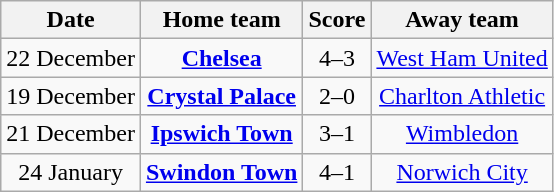<table class="wikitable" style="text-align: center">
<tr>
<th>Date</th>
<th>Home team</th>
<th>Score</th>
<th>Away team</th>
</tr>
<tr>
<td>22 December</td>
<td><strong><a href='#'>Chelsea</a></strong></td>
<td>4–3</td>
<td><a href='#'>West Ham United</a></td>
</tr>
<tr>
<td>19 December</td>
<td><strong><a href='#'>Crystal Palace</a></strong></td>
<td>2–0</td>
<td><a href='#'>Charlton Athletic</a></td>
</tr>
<tr>
<td>21 December</td>
<td><strong><a href='#'>Ipswich Town</a></strong></td>
<td>3–1</td>
<td><a href='#'>Wimbledon</a></td>
</tr>
<tr>
<td>24 January</td>
<td><strong><a href='#'>Swindon Town</a></strong></td>
<td>4–1</td>
<td><a href='#'>Norwich City</a></td>
</tr>
</table>
